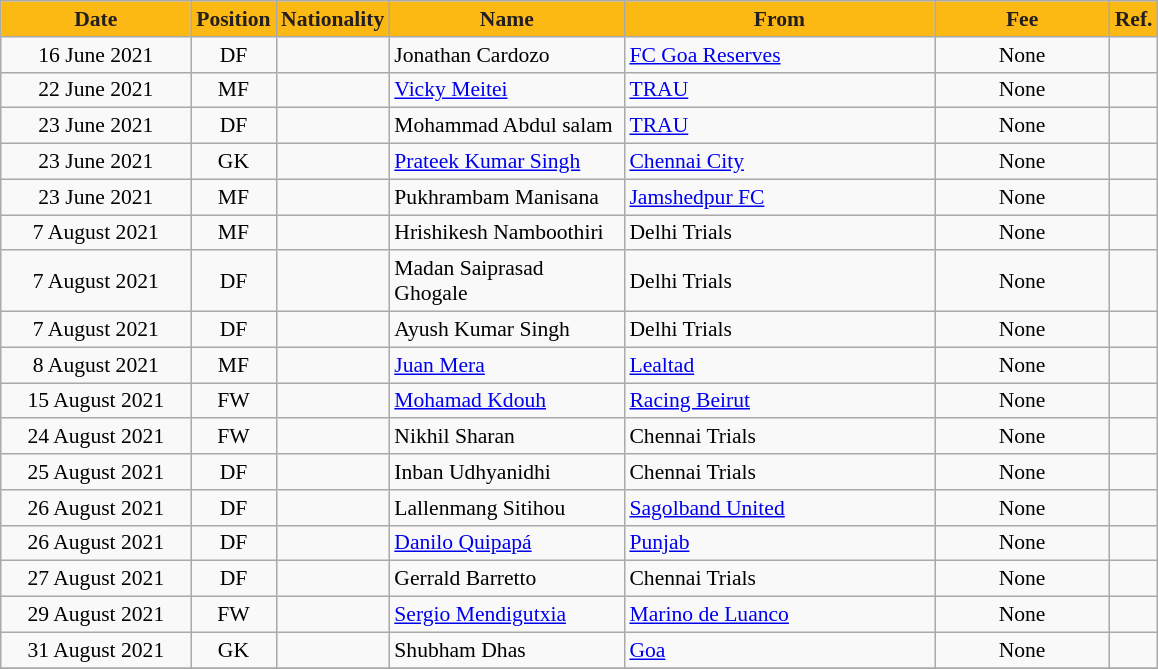<table class="wikitable"  style="text-align:center; font-size:90%; ">
<tr>
<th style="background:#FDB913; color:#231F20; width:120px;">Date</th>
<th style="background:#FDB913; color:#231F20; width:50px;">Position</th>
<th style="background:#FDB913; color:#231F20; width:50px;">Nationality</th>
<th style="background:#FDB913; color:#231F20; width:150px;">Name</th>
<th style="background:#FDB913; color:#231F20; width:200px;">From</th>
<th style="background:#FDB913; color:#231F20; width:110px;">Fee</th>
<th style="background:#FDB913; color:#231F20; width:25px;">Ref.</th>
</tr>
<tr>
<td>16 June 2021</td>
<td style="text-align:center;">DF</td>
<td style="text-align:center;"></td>
<td style="text-align:left;">Jonathan Cardozo</td>
<td style="text-align:left;"> <a href='#'>FC Goa Reserves</a></td>
<td>None</td>
<td></td>
</tr>
<tr>
<td>22 June 2021</td>
<td style="text-align:center;">MF</td>
<td style="text-align:center;"></td>
<td style="text-align:left;"><a href='#'>Vicky Meitei</a></td>
<td style="text-align:left;"> <a href='#'>TRAU</a></td>
<td>None</td>
<td></td>
</tr>
<tr>
<td>23 June 2021</td>
<td style="text-align:center;">DF</td>
<td style="text-align:center;"></td>
<td style="text-align:left;">Mohammad Abdul salam</td>
<td style="text-align:left;"> <a href='#'>TRAU</a></td>
<td>None</td>
<td></td>
</tr>
<tr>
<td>23 June 2021</td>
<td style="text-align:center;">GK</td>
<td style="text-align:center;"></td>
<td style="text-align:left;"><a href='#'>Prateek Kumar Singh</a></td>
<td style="text-align:left;"> <a href='#'>Chennai City</a></td>
<td>None</td>
<td></td>
</tr>
<tr>
<td>23 June 2021</td>
<td style="text-align:center;">MF</td>
<td style="text-align:center;"></td>
<td style="text-align:left;">Pukhrambam Manisana</td>
<td style="text-align:left;"> <a href='#'>Jamshedpur FC</a></td>
<td>None</td>
<td></td>
</tr>
<tr>
<td>7 August 2021</td>
<td style="text-align:center;">MF</td>
<td style="text-align:center;"></td>
<td style="text-align:left;">Hrishikesh Namboothiri</td>
<td style="text-align:left;">Delhi Trials</td>
<td>None</td>
<td></td>
</tr>
<tr>
<td>7 August 2021</td>
<td style="text-align:center;">DF</td>
<td style="text-align:center;"></td>
<td style="text-align:left;">Madan Saiprasad Ghogale</td>
<td style="text-align:left;">Delhi Trials</td>
<td>None</td>
<td></td>
</tr>
<tr>
<td>7 August 2021</td>
<td style="text-align:center;">DF</td>
<td style="text-align:center;"></td>
<td style="text-align:left;">Ayush Kumar Singh</td>
<td style="text-align:left;">Delhi Trials</td>
<td>None</td>
<td></td>
</tr>
<tr>
<td>8 August 2021</td>
<td style="text-align:center;">MF</td>
<td style="text-align:center;"></td>
<td style="text-align:left;"><a href='#'>Juan Mera</a></td>
<td style="text-align:left;">  <a href='#'>Lealtad</a></td>
<td>None</td>
<td></td>
</tr>
<tr>
<td>15 August 2021</td>
<td style="text-align:center;">FW</td>
<td style="text-align:center;"></td>
<td style="text-align:left;"><a href='#'>Mohamad Kdouh</a></td>
<td style="text-align:left;">  <a href='#'>Racing Beirut</a></td>
<td>None</td>
<td></td>
</tr>
<tr>
<td>24 August 2021</td>
<td style="text-align:center;">FW</td>
<td style="text-align:center;"></td>
<td style="text-align:left;">Nikhil Sharan</td>
<td style="text-align:left;">Chennai Trials</td>
<td>None</td>
<td></td>
</tr>
<tr>
<td>25 August 2021</td>
<td style="text-align:center;">DF</td>
<td style="text-align:center;"></td>
<td style="text-align:left;">Inban Udhyanidhi</td>
<td style="text-align:left;">Chennai Trials</td>
<td>None</td>
<td></td>
</tr>
<tr>
<td>26 August 2021</td>
<td style="text-align:center;">DF</td>
<td style="text-align:center;"></td>
<td style="text-align:left;">Lallenmang Sitihou</td>
<td style="text-align:left;"> <a href='#'>Sagolband United</a></td>
<td>None</td>
<td></td>
</tr>
<tr>
<td>26 August 2021</td>
<td style="text-align:center;">DF</td>
<td style="text-align:center;"></td>
<td style="text-align:left;"><a href='#'>Danilo Quipapá</a></td>
<td style="text-align:left;">  <a href='#'>Punjab</a></td>
<td>None</td>
<td></td>
</tr>
<tr>
<td>27 August 2021</td>
<td style="text-align:center;">DF</td>
<td style="text-align:center;"></td>
<td style="text-align:left;">Gerrald Barretto</td>
<td style="text-align:left;">Chennai Trials</td>
<td>None</td>
<td></td>
</tr>
<tr>
<td>29 August 2021</td>
<td style="text-align:center;">FW</td>
<td style="text-align:center;"></td>
<td style="text-align:left;"><a href='#'>Sergio Mendigutxia</a></td>
<td style="text-align:left;">  <a href='#'>Marino de Luanco</a></td>
<td>None</td>
<td></td>
</tr>
<tr>
<td>31 August 2021</td>
<td style="text-align:center;">GK</td>
<td style="text-align:center;"></td>
<td style="text-align:left;">Shubham Dhas</td>
<td style="text-align:left;"> <a href='#'>Goa</a></td>
<td>None</td>
<td></td>
</tr>
<tr>
</tr>
</table>
